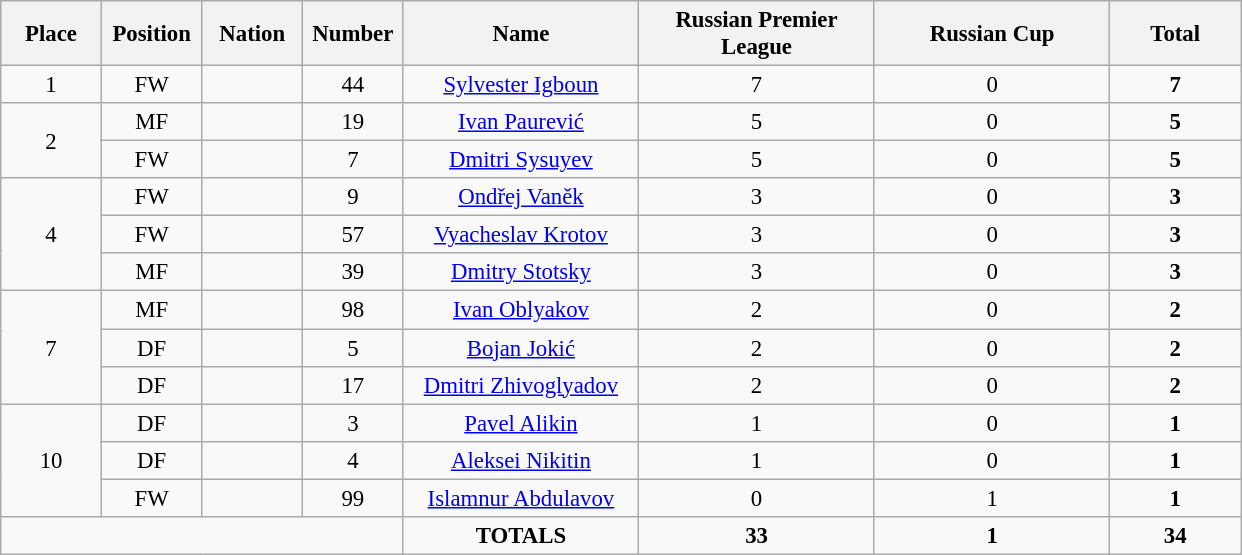<table class="wikitable" style="font-size: 95%; text-align: center;">
<tr>
<th width=60>Place</th>
<th width=60>Position</th>
<th width=60>Nation</th>
<th width=60>Number</th>
<th width=150>Name</th>
<th width=150>Russian Premier League</th>
<th width=150>Russian Cup</th>
<th width=80><strong>Total</strong></th>
</tr>
<tr>
<td>1</td>
<td>FW</td>
<td></td>
<td>44</td>
<td><a href='#'>Sylvester Igboun</a></td>
<td>7</td>
<td>0</td>
<td><strong>7</strong></td>
</tr>
<tr>
<td rowspan=2>2</td>
<td>MF</td>
<td></td>
<td>19</td>
<td><a href='#'>Ivan Paurević</a></td>
<td>5</td>
<td>0</td>
<td><strong>5</strong></td>
</tr>
<tr>
<td>FW</td>
<td></td>
<td>7</td>
<td><a href='#'>Dmitri Sysuyev</a></td>
<td>5</td>
<td>0</td>
<td><strong>5</strong></td>
</tr>
<tr>
<td rowspan=3>4</td>
<td>FW</td>
<td></td>
<td>9</td>
<td><a href='#'>Ondřej Vaněk</a></td>
<td>3</td>
<td>0</td>
<td><strong>3</strong></td>
</tr>
<tr>
<td>FW</td>
<td></td>
<td>57</td>
<td><a href='#'>Vyacheslav Krotov</a></td>
<td>3</td>
<td>0</td>
<td><strong>3</strong></td>
</tr>
<tr>
<td>MF</td>
<td></td>
<td>39</td>
<td><a href='#'>Dmitry Stotsky</a></td>
<td>3</td>
<td>0</td>
<td><strong>3</strong></td>
</tr>
<tr>
<td rowspan=3>7</td>
<td>MF</td>
<td></td>
<td>98</td>
<td><a href='#'>Ivan Oblyakov</a></td>
<td>2</td>
<td>0</td>
<td><strong>2</strong></td>
</tr>
<tr>
<td>DF</td>
<td></td>
<td>5</td>
<td><a href='#'>Bojan Jokić</a></td>
<td>2</td>
<td>0</td>
<td><strong>2</strong></td>
</tr>
<tr>
<td>DF</td>
<td></td>
<td>17</td>
<td><a href='#'>Dmitri Zhivoglyadov</a></td>
<td>2</td>
<td>0</td>
<td><strong>2</strong></td>
</tr>
<tr>
<td rowspan=3>10</td>
<td>DF</td>
<td></td>
<td>3</td>
<td><a href='#'>Pavel Alikin</a></td>
<td>1</td>
<td>0</td>
<td><strong>1</strong></td>
</tr>
<tr>
<td>DF</td>
<td></td>
<td>4</td>
<td><a href='#'>Aleksei Nikitin</a></td>
<td>1</td>
<td>0</td>
<td><strong>1</strong></td>
</tr>
<tr>
<td>FW</td>
<td></td>
<td>99</td>
<td><a href='#'>Islamnur Abdulavov</a></td>
<td>0</td>
<td>1</td>
<td><strong>1</strong></td>
</tr>
<tr>
<td colspan=4></td>
<td><strong>TOTALS</strong></td>
<td><strong>33</strong></td>
<td><strong>1</strong></td>
<td><strong>34</strong></td>
</tr>
</table>
